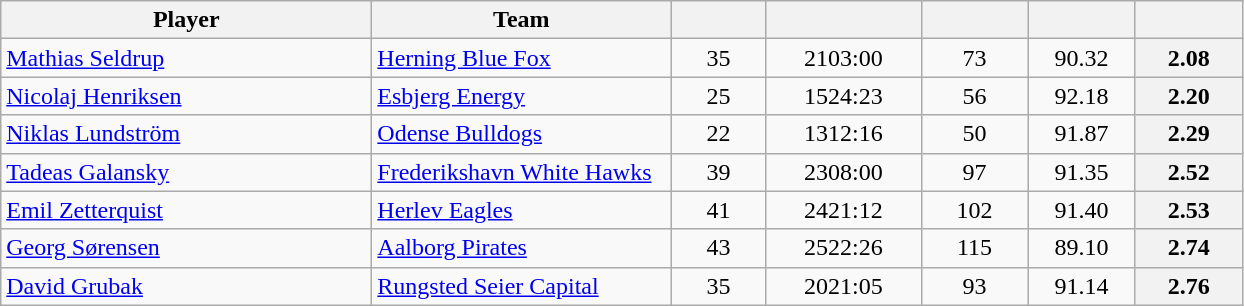<table class="wikitable sortable" style="text-align: center">
<tr>
<th style="width: 15em;">Player</th>
<th style="width: 12em;">Team</th>
<th style="width: 3.5em;"></th>
<th style="width: 6em;"></th>
<th style="width: 4em;"></th>
<th style="width: 4em;"></th>
<th style="width: 4em;"></th>
</tr>
<tr>
<td style="text-align:left;"> <a href='#'>Mathias Seldrup</a></td>
<td style="text-align:left;"><a href='#'>Herning Blue Fox</a></td>
<td>35</td>
<td>2103:00</td>
<td>73</td>
<td>90.32</td>
<th>2.08</th>
</tr>
<tr>
<td style="text-align:left;"> <a href='#'>Nicolaj Henriksen</a></td>
<td style="text-align:left;"><a href='#'>Esbjerg Energy</a></td>
<td>25</td>
<td>1524:23</td>
<td>56</td>
<td>92.18</td>
<th>2.20</th>
</tr>
<tr>
<td style="text-align:left;"> <a href='#'>Niklas Lundström</a></td>
<td style="text-align:left;"><a href='#'>Odense Bulldogs</a></td>
<td>22</td>
<td>1312:16</td>
<td>50</td>
<td>91.87</td>
<th>2.29</th>
</tr>
<tr>
<td style="text-align:left;"> <a href='#'>Tadeas Galansky</a></td>
<td style="text-align:left;"><a href='#'>Frederikshavn White Hawks</a></td>
<td>39</td>
<td>2308:00</td>
<td>97</td>
<td>91.35</td>
<th>2.52</th>
</tr>
<tr>
<td style="text-align:left;"> <a href='#'>Emil Zetterquist</a></td>
<td style="text-align:left;"><a href='#'>Herlev Eagles</a></td>
<td>41</td>
<td>2421:12</td>
<td>102</td>
<td>91.40</td>
<th>2.53</th>
</tr>
<tr>
<td style="text-align:left;"> <a href='#'>Georg Sørensen</a></td>
<td style="text-align:left;"><a href='#'>Aalborg Pirates</a></td>
<td>43</td>
<td>2522:26</td>
<td>115</td>
<td>89.10</td>
<th>2.74</th>
</tr>
<tr>
<td style="text-align:left;"> <a href='#'>David Grubak</a></td>
<td style="text-align:left;"><a href='#'>Rungsted Seier Capital</a></td>
<td>35</td>
<td>2021:05</td>
<td>93</td>
<td>91.14</td>
<th>2.76</th>
</tr>
</table>
